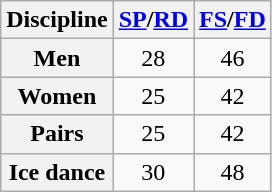<table class="wikitable unsortable" style="text-align:center;">
<tr>
<th scope="col">Discipline</th>
<th scope="col"><a href='#'>SP</a>/<a href='#'>RD</a></th>
<th scope="col"><a href='#'>FS</a>/<a href='#'>FD</a></th>
</tr>
<tr>
<th scope="row">Men</th>
<td>28</td>
<td>46</td>
</tr>
<tr>
<th scope="row">Women</th>
<td>25</td>
<td>42</td>
</tr>
<tr>
<th scope="row">Pairs</th>
<td>25</td>
<td>42</td>
</tr>
<tr>
<th scope="row">Ice dance</th>
<td>30</td>
<td>48</td>
</tr>
</table>
